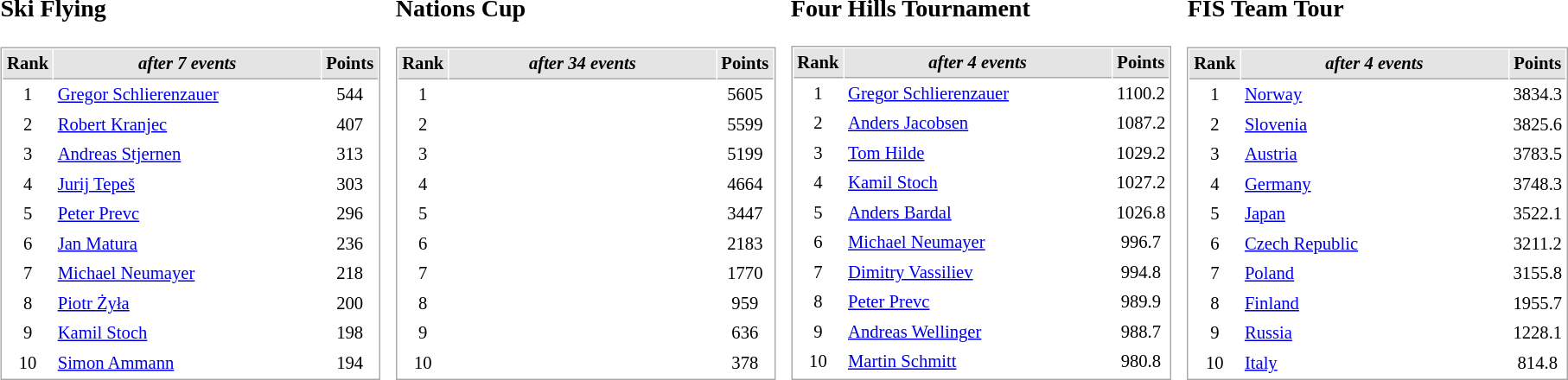<table border="0" cellspacing="10">
<tr>
<td><br><h3>Ski Flying</h3><table cellspacing="1" cellpadding="3" style="border:1px solid #AAAAAA;font-size:86%">
<tr bgcolor="#E4E4E4">
<th style="border-bottom:1px solid #AAAAAA; width: 10px;">Rank</th>
<th style="border-bottom:1px solid #AAAAAA; width: 200px;"><em>after 7 events</em></th>
<th style="border-bottom:1px solid #AAAAAA; width: 20px;">Points</th>
</tr>
<tr>
<td align=center>1</td>
<td> <a href='#'>Gregor Schlierenzauer</a></td>
<td align=center>544</td>
</tr>
<tr>
<td align=center>2</td>
<td> <a href='#'>Robert Kranjec</a></td>
<td align=center>407</td>
</tr>
<tr>
<td align=center>3</td>
<td> <a href='#'>Andreas Stjernen</a></td>
<td align=center>313</td>
</tr>
<tr>
<td align=center>4</td>
<td> <a href='#'>Jurij Tepeš</a></td>
<td align=center>303</td>
</tr>
<tr>
<td align=center>5</td>
<td> <a href='#'>Peter Prevc</a></td>
<td align=center>296</td>
</tr>
<tr>
<td align=center>6</td>
<td> <a href='#'>Jan Matura</a></td>
<td align=center>236</td>
</tr>
<tr>
<td align=center>7</td>
<td> <a href='#'>Michael Neumayer</a></td>
<td align=center>218</td>
</tr>
<tr>
<td align=center>8</td>
<td> <a href='#'>Piotr Żyła</a></td>
<td align=center>200</td>
</tr>
<tr>
<td align=center>9</td>
<td> <a href='#'>Kamil Stoch</a></td>
<td align=center>198</td>
</tr>
<tr>
<td align=center>10</td>
<td> <a href='#'>Simon Ammann</a></td>
<td align=center>194</td>
</tr>
</table>
</td>
<td><br><h3>Nations Cup</h3><table cellspacing="1" cellpadding="3" style="border:1px solid #AAAAAA;font-size:86%">
<tr bgcolor="#E4E4E4">
<th style="border-bottom:1px solid #AAAAAA; width: 10px;">Rank</th>
<th style="border-bottom:1px solid #AAAAAA; width: 200px;"><em>after 34 events</em></th>
<th style="border-bottom:1px solid #AAAAAA; width: 20px;">Points</th>
</tr>
<tr>
<td align=center>1</td>
<td></td>
<td align=center>5605</td>
</tr>
<tr>
<td align=center>2</td>
<td></td>
<td align=center>5599</td>
</tr>
<tr>
<td align=center>3</td>
<td></td>
<td align=center>5199</td>
</tr>
<tr>
<td align=center>4</td>
<td></td>
<td align=center>4664</td>
</tr>
<tr>
<td align=center>5</td>
<td></td>
<td align=center>3447</td>
</tr>
<tr>
<td align=center>6</td>
<td></td>
<td align=center>2183</td>
</tr>
<tr>
<td align=center>7</td>
<td></td>
<td align=center>1770</td>
</tr>
<tr>
<td align=center>8</td>
<td></td>
<td align=center>959</td>
</tr>
<tr>
<td align=center>9</td>
<td></td>
<td align=center>636</td>
</tr>
<tr>
<td align=center>10</td>
<td></td>
<td align=center>378</td>
</tr>
</table>
</td>
<td><br><h3>Four Hills Tournament</h3><table cellspacing="1" cellpadding="3" style="border:1px solid #AAAAAA;font-size:86%">
<tr bgcolor="#E4E4E4">
<th style="border-bottom:1px solid #AAAAAA; width: 10px;">Rank</th>
<th style="border-bottom:1px solid #AAAAAA; width: 200px;"><em>after 4 events</em></th>
<th style="border-bottom:1px solid #AAAAAA; width: 20px;">Points</th>
</tr>
<tr>
<td align=center>1</td>
<td> <a href='#'>Gregor Schlierenzauer</a></td>
<td align=center>1100.2</td>
</tr>
<tr>
<td align=center>2</td>
<td> <a href='#'>Anders Jacobsen</a></td>
<td align=center>1087.2</td>
</tr>
<tr>
<td align=center>3</td>
<td> <a href='#'>Tom Hilde</a></td>
<td align=center>1029.2</td>
</tr>
<tr>
<td align=center>4</td>
<td> <a href='#'>Kamil Stoch</a></td>
<td align=center>1027.2</td>
</tr>
<tr>
<td align=center>5</td>
<td> <a href='#'>Anders Bardal</a></td>
<td align=center>1026.8</td>
</tr>
<tr>
<td align=center>6</td>
<td> <a href='#'>Michael Neumayer</a></td>
<td align=center>996.7</td>
</tr>
<tr>
<td align=center>7</td>
<td> <a href='#'>Dimitry Vassiliev</a></td>
<td align=center>994.8</td>
</tr>
<tr>
<td align=center>8</td>
<td> <a href='#'>Peter Prevc</a></td>
<td align=center>989.9</td>
</tr>
<tr>
<td align=center>9</td>
<td> <a href='#'>Andreas Wellinger</a></td>
<td align=center>988.7</td>
</tr>
<tr>
<td align=center>10</td>
<td> <a href='#'>Martin Schmitt</a></td>
<td align=center>980.8</td>
</tr>
<tr>
</tr>
</table>
</td>
<td><br><h3>FIS Team Tour</h3><table cellspacing="1" cellpadding="3" style="border:1px solid #AAAAAA;font-size:86%">
<tr bgcolor="#E4E4E4">
<th style="border-bottom:1px solid #AAAAAA; width: 10px;">Rank</th>
<th style="border-bottom:1px solid #AAAAAA; width: 200px;"><em>after 4 events</em></th>
<th style="border-bottom:1px solid #AAAAAA; width: 20px;">Points</th>
</tr>
<tr>
<td align=center>1</td>
<td> <a href='#'>Norway</a></td>
<td align=center>3834.3</td>
</tr>
<tr>
<td align=center>2</td>
<td> <a href='#'>Slovenia</a></td>
<td align=center>3825.6</td>
</tr>
<tr>
<td align=center>3</td>
<td> <a href='#'>Austria</a></td>
<td align=center>3783.5</td>
</tr>
<tr>
<td align=center>4</td>
<td> <a href='#'>Germany</a></td>
<td align=center>3748.3</td>
</tr>
<tr>
<td align=center>5</td>
<td> <a href='#'>Japan</a></td>
<td align=center>3522.1</td>
</tr>
<tr>
<td align=center>6</td>
<td> <a href='#'>Czech Republic</a></td>
<td align=center>3211.2</td>
</tr>
<tr>
<td align=center>7</td>
<td> <a href='#'>Poland</a></td>
<td align=center>3155.8</td>
</tr>
<tr>
<td align=center>8</td>
<td> <a href='#'>Finland</a></td>
<td align=center>1955.7</td>
</tr>
<tr>
<td align=center>9</td>
<td> <a href='#'>Russia</a></td>
<td align=center>1228.1</td>
</tr>
<tr>
<td align=center>10</td>
<td> <a href='#'>Italy</a></td>
<td align=center>814.8</td>
</tr>
</table>
</td>
</tr>
</table>
